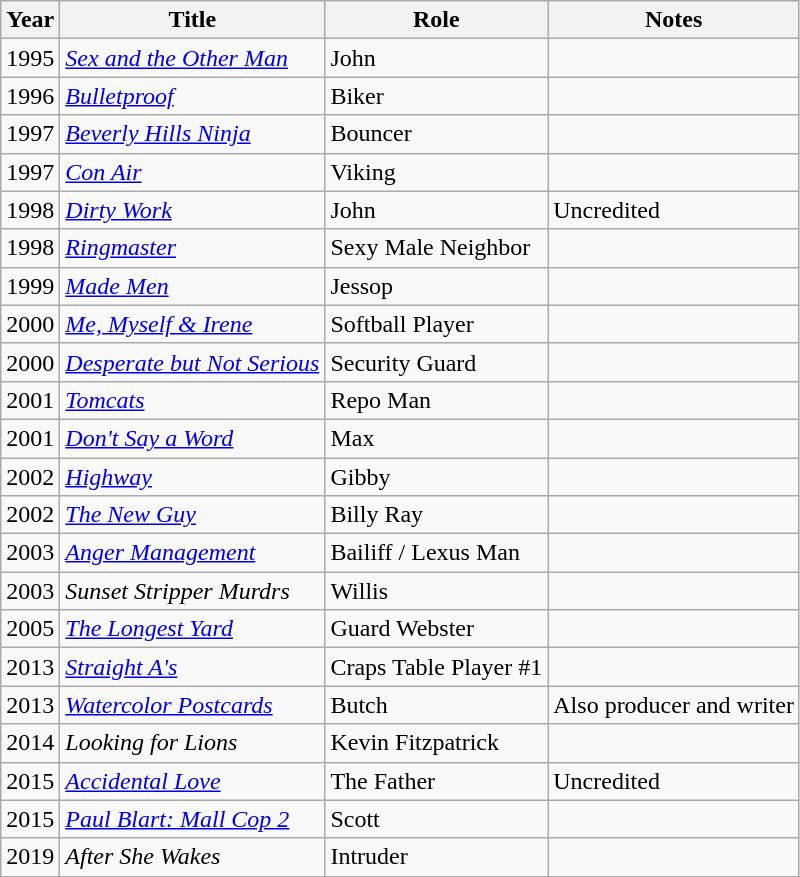<table class="wikitable sortable">
<tr>
<th>Year</th>
<th>Title</th>
<th>Role</th>
<th>Notes</th>
</tr>
<tr>
<td>1995</td>
<td><em><a href='#'>Sex and the Other Man</a></em></td>
<td>John</td>
<td></td>
</tr>
<tr>
<td>1996</td>
<td><a href='#'><em>Bulletproof</em></a></td>
<td>Biker</td>
<td></td>
</tr>
<tr>
<td>1997</td>
<td><em><a href='#'>Beverly Hills Ninja</a></em></td>
<td>Bouncer</td>
<td></td>
</tr>
<tr>
<td>1997</td>
<td><em><a href='#'>Con Air</a></em></td>
<td>Viking</td>
<td></td>
</tr>
<tr>
<td>1998</td>
<td><a href='#'><em>Dirty Work</em></a></td>
<td>John</td>
<td>Uncredited</td>
</tr>
<tr>
<td>1998</td>
<td><a href='#'><em>Ringmaster</em></a></td>
<td>Sexy Male Neighbor</td>
<td></td>
</tr>
<tr>
<td>1999</td>
<td><a href='#'><em>Made Men</em></a></td>
<td>Jessop</td>
<td></td>
</tr>
<tr>
<td>2000</td>
<td><em><a href='#'>Me, Myself & Irene</a></em></td>
<td>Softball Player</td>
<td></td>
</tr>
<tr>
<td>2000</td>
<td><em><a href='#'>Desperate but Not Serious</a></em></td>
<td>Security Guard</td>
<td></td>
</tr>
<tr>
<td>2001</td>
<td><a href='#'><em>Tomcats</em></a></td>
<td>Repo Man</td>
<td></td>
</tr>
<tr>
<td>2001</td>
<td><em><a href='#'>Don't Say a Word</a></em></td>
<td>Max</td>
<td></td>
</tr>
<tr>
<td>2002</td>
<td><a href='#'><em>Highway</em></a></td>
<td>Gibby</td>
<td></td>
</tr>
<tr>
<td>2002</td>
<td><em><a href='#'>The New Guy</a></em></td>
<td>Billy Ray</td>
<td></td>
</tr>
<tr>
<td>2003</td>
<td><a href='#'><em>Anger Management</em></a></td>
<td>Bailiff / Lexus Man</td>
<td></td>
</tr>
<tr>
<td>2003</td>
<td><em>Sunset Stripper Murdrs</em></td>
<td>Willis</td>
<td></td>
</tr>
<tr>
<td>2005</td>
<td><a href='#'><em>The Longest Yard</em></a></td>
<td>Guard Webster</td>
<td></td>
</tr>
<tr>
<td>2013</td>
<td><em><a href='#'>Straight A's</a></em></td>
<td>Craps Table Player #1</td>
<td></td>
</tr>
<tr>
<td>2013</td>
<td><em><a href='#'>Watercolor Postcards</a></em></td>
<td>Butch</td>
<td>Also producer and writer</td>
</tr>
<tr>
<td>2014</td>
<td><em>Looking for Lions</em></td>
<td>Kevin Fitzpatrick</td>
<td></td>
</tr>
<tr>
<td>2015</td>
<td><em><a href='#'>Accidental Love</a></em></td>
<td>The Father</td>
<td>Uncredited</td>
</tr>
<tr>
<td>2015</td>
<td><em><a href='#'>Paul Blart: Mall Cop 2</a></em></td>
<td>Scott</td>
<td></td>
</tr>
<tr>
<td>2019</td>
<td><em>After She Wakes</em></td>
<td>Intruder</td>
<td></td>
</tr>
</table>
